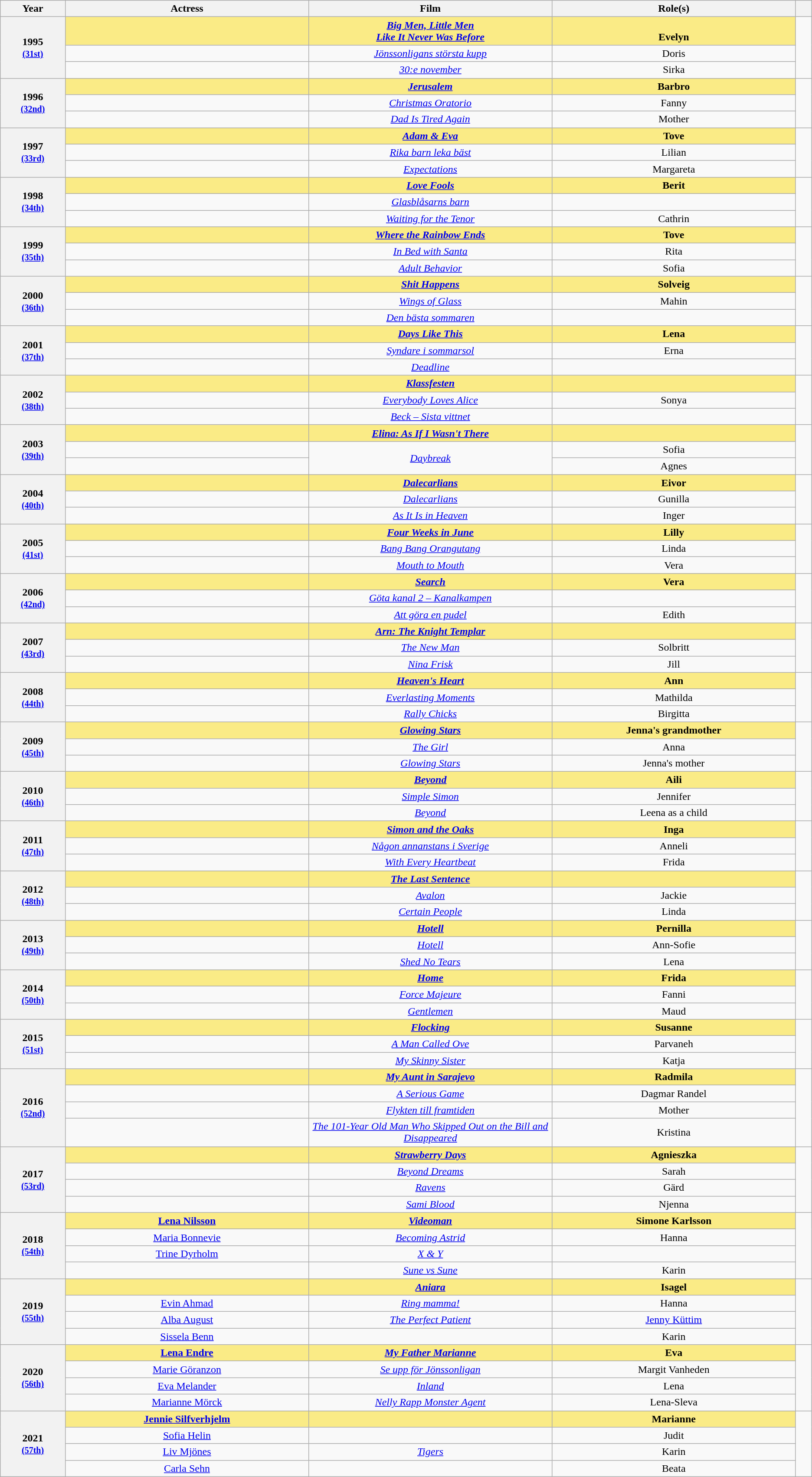<table class="wikitable sortable" style="text-align:center;">
<tr>
<th scope="col" style="width:8%;">Year</th>
<th scope="col" style="width:30%;">Actress</th>
<th scope="col" style="width:30%;">Film</th>
<th scope="col" style="width:30%;">Role(s)</th>
<th scope="col" style="width:2%;" class="unsortable"></th>
</tr>
<tr>
<th scope="row" rowspan=3 style="text-align:center"><strong>1995</strong><br><small><a href='#'>(31st)</a></small></th>
<td style="background:#FAEB86"><strong></strong></td>
<td style="background:#FAEB86"><strong><em><a href='#'>Big Men, Little Men</a><em><br></em><a href='#'>Like It Never Was Before</a></em></strong></td>
<td style="background:#FAEB86"><strong></strong><br><strong>Evelyn</strong></td>
<td rowspan="3"></td>
</tr>
<tr>
<td></td>
<td><em><a href='#'>Jönssonligans största kupp</a></em></td>
<td>Doris</td>
</tr>
<tr>
<td></td>
<td><em><a href='#'>30:e november</a></em></td>
<td>Sirka</td>
</tr>
<tr>
<th scope="row" rowspan=3 style="text-align:center"><strong>1996</strong><br><small><a href='#'>(32nd)</a></small></th>
<td style="background:#FAEB86"><strong></strong></td>
<td style="background:#FAEB86"><strong><em><a href='#'>Jerusalem</a></em></strong></td>
<td style="background:#FAEB86"><strong>Barbro</strong></td>
<td rowspan="3"></td>
</tr>
<tr>
<td></td>
<td><em><a href='#'>Christmas Oratorio</a></em></td>
<td>Fanny</td>
</tr>
<tr>
<td></td>
<td><em><a href='#'>Dad Is Tired Again</a></em></td>
<td>Mother</td>
</tr>
<tr>
<th scope="row" rowspan=3 style="text-align:center"><strong>1997</strong><br><small><a href='#'>(33rd)</a></small></th>
<td style="background:#FAEB86"><strong></strong></td>
<td style="background:#FAEB86"><strong><em><a href='#'>Adam & Eva</a></em></strong></td>
<td style="background:#FAEB86"><strong>Tove</strong></td>
<td rowspan="3"></td>
</tr>
<tr>
<td></td>
<td><em><a href='#'>Rika barn leka bäst</a></em></td>
<td>Lilian</td>
</tr>
<tr>
<td></td>
<td><em><a href='#'>Expectations</a></em></td>
<td>Margareta</td>
</tr>
<tr>
<th scope="row" rowspan=3 style="text-align:center"><strong>1998</strong><br><small><a href='#'>(34th)</a></small></th>
<td style="background:#FAEB86"><strong></strong></td>
<td style="background:#FAEB86"><strong><em><a href='#'>Love Fools</a></em></strong></td>
<td style="background:#FAEB86"><strong>Berit</strong></td>
<td rowspan="3"></td>
</tr>
<tr>
<td></td>
<td><em><a href='#'>Glasblåsarns barn</a></em></td>
<td></td>
</tr>
<tr>
<td></td>
<td><em><a href='#'>Waiting for the Tenor</a></em></td>
<td>Cathrin</td>
</tr>
<tr>
<th scope="row" rowspan=3 style="text-align:center"><strong>1999</strong><br><small><a href='#'>(35th)</a></small></th>
<td style="background:#FAEB86"><strong></strong></td>
<td style="background:#FAEB86"><strong><em><a href='#'>Where the Rainbow Ends</a></em></strong></td>
<td style="background:#FAEB86"><strong>Tove</strong></td>
<td rowspan="3"></td>
</tr>
<tr>
<td></td>
<td><em><a href='#'>In Bed with Santa</a></em></td>
<td>Rita</td>
</tr>
<tr>
<td></td>
<td><em><a href='#'>Adult Behavior</a></em></td>
<td>Sofia</td>
</tr>
<tr>
<th scope="row" rowspan=3 style="text-align:center"><strong>2000</strong><br><small><a href='#'>(36th)</a></small></th>
<td style="background:#FAEB86"><strong></strong></td>
<td style="background:#FAEB86"><strong><em><a href='#'>Shit Happens</a></em></strong></td>
<td style="background:#FAEB86"><strong>Solveig</strong></td>
<td rowspan="3"></td>
</tr>
<tr>
<td></td>
<td><em><a href='#'>Wings of Glass</a></em></td>
<td>Mahin</td>
</tr>
<tr>
<td></td>
<td><em><a href='#'>Den bästa sommaren</a></em></td>
<td></td>
</tr>
<tr>
<th scope="row" rowspan=3 style="text-align:center"><strong>2001</strong><br><small><a href='#'>(37th)</a></small></th>
<td style="background:#FAEB86"><strong></strong></td>
<td style="background:#FAEB86"><strong><em><a href='#'>Days Like This</a></em></strong></td>
<td style="background:#FAEB86"><strong>Lena</strong></td>
<td rowspan="3"></td>
</tr>
<tr>
<td></td>
<td><em><a href='#'>Syndare i sommarsol</a></em></td>
<td>Erna</td>
</tr>
<tr>
<td></td>
<td><em><a href='#'>Deadline</a></em></td>
<td></td>
</tr>
<tr>
<th scope="row" rowspan=3 style="text-align:center"><strong>2002</strong><br><small><a href='#'>(38th)</a></small></th>
<td style="background:#FAEB86"><strong></strong></td>
<td style="background:#FAEB86"><strong><em><a href='#'>Klassfesten</a></em></strong></td>
<td style="background:#FAEB86"><strong></strong></td>
<td rowspan="3"></td>
</tr>
<tr>
<td></td>
<td><em><a href='#'>Everybody Loves Alice</a></em></td>
<td>Sonya</td>
</tr>
<tr>
<td></td>
<td><em><a href='#'>Beck – Sista vittnet</a></em></td>
<td></td>
</tr>
<tr>
<th scope="row" rowspan=3 style="text-align:center"><strong>2003</strong><br><small><a href='#'>(39th)</a></small></th>
<td style="background:#FAEB86"><strong></strong></td>
<td style="background:#FAEB86"><strong><em><a href='#'>Elina: As If I Wasn't There</a></em></strong></td>
<td style="background:#FAEB86"><strong></strong></td>
<td rowspan="3"></td>
</tr>
<tr>
<td></td>
<td rowspan=2><em><a href='#'>Daybreak</a></em></td>
<td>Sofia</td>
</tr>
<tr>
<td></td>
<td>Agnes</td>
</tr>
<tr>
<th scope="row" rowspan=3 style="text-align:center"><strong>2004</strong><br><small><a href='#'>(40th)</a></small></th>
<td style="background:#FAEB86"><strong></strong></td>
<td style="background:#FAEB86"><strong><em><a href='#'>Dalecarlians</a></em></strong></td>
<td style="background:#FAEB86"><strong>Eivor</strong></td>
<td rowspan="3"></td>
</tr>
<tr>
<td></td>
<td><em><a href='#'>Dalecarlians</a></em></td>
<td>Gunilla</td>
</tr>
<tr>
<td></td>
<td><em><a href='#'>As It Is in Heaven</a></em></td>
<td>Inger</td>
</tr>
<tr>
<th scope="row" rowspan=3 style="text-align:center"><strong>2005</strong><br><small><a href='#'>(41st)</a></small></th>
<td style="background:#FAEB86"><strong></strong></td>
<td style="background:#FAEB86"><strong><em><a href='#'>Four Weeks in June</a></em></strong></td>
<td style="background:#FAEB86"><strong>Lilly</strong></td>
<td rowspan="3"></td>
</tr>
<tr>
<td></td>
<td><em><a href='#'>Bang Bang Orangutang</a></em></td>
<td>Linda</td>
</tr>
<tr>
<td></td>
<td><em><a href='#'>Mouth to Mouth</a></em></td>
<td>Vera</td>
</tr>
<tr>
<th scope="row" rowspan=3 style="text-align:center"><strong>2006</strong><br><small><a href='#'>(42nd)</a></small></th>
<td style="background:#FAEB86"><strong></strong></td>
<td style="background:#FAEB86"><strong><em><a href='#'>Search</a></em></strong></td>
<td style="background:#FAEB86"><strong>Vera</strong></td>
<td rowspan="3"></td>
</tr>
<tr>
<td></td>
<td><em><a href='#'>Göta kanal 2 – Kanalkampen</a></em></td>
<td></td>
</tr>
<tr>
<td></td>
<td><em><a href='#'>Att göra en pudel</a></em></td>
<td>Edith</td>
</tr>
<tr>
<th scope="row" rowspan=3 style="text-align:center"><strong>2007</strong><br><small><a href='#'>(43rd)</a></small></th>
<td style="background:#FAEB86"><strong></strong></td>
<td style="background:#FAEB86"><strong><em><a href='#'>Arn: The Knight Templar</a></em></strong></td>
<td style="background:#FAEB86"><strong></strong></td>
<td rowspan="3"></td>
</tr>
<tr>
<td></td>
<td><em><a href='#'>The New Man</a></em></td>
<td>Solbritt</td>
</tr>
<tr>
<td></td>
<td><em><a href='#'>Nina Frisk</a></em></td>
<td>Jill</td>
</tr>
<tr>
<th scope="row" rowspan=3 style="text-align:center"><strong>2008</strong><br><small><a href='#'>(44th)</a></small></th>
<td style="background:#FAEB86"><strong></strong></td>
<td style="background:#FAEB86"><strong><em><a href='#'>Heaven's Heart</a></em></strong></td>
<td style="background:#FAEB86"><strong>Ann</strong></td>
<td rowspan="3"></td>
</tr>
<tr>
<td></td>
<td><em><a href='#'>Everlasting Moments</a></em></td>
<td>Mathilda</td>
</tr>
<tr>
<td></td>
<td><em><a href='#'>Rally Chicks</a></em></td>
<td>Birgitta</td>
</tr>
<tr>
<th scope="row" rowspan=3 style="text-align:center"><strong>2009</strong><br><small><a href='#'>(45th)</a></small></th>
<td style="background:#FAEB86"><strong></strong></td>
<td style="background:#FAEB86"><strong><em><a href='#'>Glowing Stars</a></em></strong></td>
<td style="background:#FAEB86"><strong>Jenna's grandmother</strong></td>
<td rowspan="3"></td>
</tr>
<tr>
<td></td>
<td><em><a href='#'>The Girl</a></em></td>
<td>Anna</td>
</tr>
<tr>
<td></td>
<td><em><a href='#'>Glowing Stars</a></em></td>
<td>Jenna's mother</td>
</tr>
<tr>
<th scope="row" rowspan=3 style="text-align:center"><strong>2010</strong><br><small><a href='#'>(46th)</a></small></th>
<td style="background:#FAEB86"><strong></strong></td>
<td style="background:#FAEB86"><strong><em><a href='#'>Beyond</a></em></strong></td>
<td style="background:#FAEB86"><strong>Aili</strong></td>
<td rowspan="3"></td>
</tr>
<tr>
<td></td>
<td><em><a href='#'>Simple Simon</a></em></td>
<td>Jennifer</td>
</tr>
<tr>
<td></td>
<td><em><a href='#'>Beyond</a></em></td>
<td>Leena as a child</td>
</tr>
<tr>
<th scope="row" rowspan=3 style="text-align:center"><strong>2011</strong><br><small><a href='#'>(47th)</a></small></th>
<td style="background:#FAEB86"><strong></strong></td>
<td style="background:#FAEB86"><strong><em><a href='#'>Simon and the Oaks</a></em></strong></td>
<td style="background:#FAEB86"><strong>Inga</strong></td>
<td rowspan="3"></td>
</tr>
<tr>
<td></td>
<td><em><a href='#'>Någon annanstans i Sverige</a></em></td>
<td>Anneli</td>
</tr>
<tr>
<td></td>
<td><em><a href='#'>With Every Heartbeat</a></em></td>
<td>Frida</td>
</tr>
<tr>
<th scope="row" rowspan=3 style="text-align:center"><strong>2012</strong><br><small><a href='#'>(48th)</a></small></th>
<td style="background:#FAEB86"><strong></strong></td>
<td style="background:#FAEB86"><strong><em><a href='#'>The Last Sentence</a></em></strong></td>
<td style="background:#FAEB86"><strong></strong></td>
<td rowspan="3"></td>
</tr>
<tr>
<td></td>
<td><em><a href='#'>Avalon</a></em></td>
<td>Jackie</td>
</tr>
<tr>
<td></td>
<td><em><a href='#'>Certain People</a></em></td>
<td>Linda</td>
</tr>
<tr>
<th scope="row" rowspan=3 style="text-align:center"><strong>2013</strong><br><small><a href='#'>(49th)</a></small></th>
<td style="background:#FAEB86"><strong></strong></td>
<td style="background:#FAEB86"><strong><em><a href='#'>Hotell</a></em></strong></td>
<td style="background:#FAEB86"><strong>Pernilla</strong></td>
<td rowspan="3"></td>
</tr>
<tr>
<td></td>
<td><em><a href='#'>Hotell</a></em></td>
<td>Ann-Sofie</td>
</tr>
<tr>
<td></td>
<td><em><a href='#'>Shed No Tears</a></em></td>
<td>Lena</td>
</tr>
<tr>
<th scope="row" rowspan=3 style="text-align:center"><strong>2014</strong><br><small><a href='#'>(50th)</a></small></th>
<td style="background:#FAEB86"><strong></strong></td>
<td style="background:#FAEB86"><strong><em><a href='#'>Home</a></em></strong></td>
<td style="background:#FAEB86"><strong>Frida</strong></td>
<td rowspan="3"></td>
</tr>
<tr>
<td></td>
<td><em><a href='#'>Force Majeure</a></em></td>
<td>Fanni</td>
</tr>
<tr>
<td></td>
<td><em><a href='#'>Gentlemen</a></em></td>
<td>Maud</td>
</tr>
<tr>
<th scope="row" rowspan=3 style="text-align:center"><strong>2015</strong><br><small><a href='#'>(51st)</a></small></th>
<td style="background:#FAEB86"><strong></strong></td>
<td style="background:#FAEB86"><strong><em><a href='#'>Flocking</a></em></strong></td>
<td style="background:#FAEB86"><strong>Susanne</strong></td>
<td rowspan="3"></td>
</tr>
<tr>
<td></td>
<td><em><a href='#'>A Man Called Ove</a></em></td>
<td>Parvaneh</td>
</tr>
<tr>
<td></td>
<td><em><a href='#'>My Skinny Sister</a></em></td>
<td>Katja</td>
</tr>
<tr>
<th scope="row" rowspan=4 style="text-align:center"><strong>2016</strong><br><small><a href='#'>(52nd)</a></small></th>
<td style="background:#FAEB86"><strong></strong></td>
<td style="background:#FAEB86"><strong><em><a href='#'>My Aunt in Sarajevo</a></em></strong></td>
<td style="background:#FAEB86"><strong>Radmila</strong></td>
<td rowspan="4"></td>
</tr>
<tr>
<td></td>
<td><em><a href='#'>A Serious Game</a></em></td>
<td>Dagmar Randel</td>
</tr>
<tr>
<td></td>
<td><em><a href='#'>Flykten till framtiden</a></em></td>
<td>Mother</td>
</tr>
<tr>
<td></td>
<td><em><a href='#'>The 101-Year Old Man Who Skipped Out on the Bill and Disappeared</a></em></td>
<td>Kristina</td>
</tr>
<tr>
<th scope="row" rowspan=4 style="text-align:center"><strong>2017</strong><br><small><a href='#'>(53rd)</a></small></th>
<td style="background:#FAEB86"><strong></strong></td>
<td style="background:#FAEB86"><strong><em><a href='#'>Strawberry Days</a></em></strong></td>
<td style="background:#FAEB86"><strong>Agnieszka</strong></td>
<td rowspan="4"></td>
</tr>
<tr>
<td></td>
<td><em><a href='#'>Beyond Dreams</a></em></td>
<td>Sarah</td>
</tr>
<tr>
<td></td>
<td><em><a href='#'>Ravens</a></em></td>
<td>Gärd</td>
</tr>
<tr>
<td></td>
<td><em><a href='#'>Sami Blood</a></em></td>
<td>Njenna</td>
</tr>
<tr>
<th scope="row" rowspan=4 style="text-align:center"><strong>2018</strong><br><small><a href='#'>(54th)</a></small></th>
<td style="background:#FAEB86"><strong><a href='#'>Lena Nilsson</a></strong></td>
<td style="background:#FAEB86"><strong><em><a href='#'>Videoman</a></em></strong></td>
<td style="background:#FAEB86"><strong>Simone Karlsson</strong></td>
<td rowspan="4"></td>
</tr>
<tr>
<td><a href='#'>Maria Bonnevie</a></td>
<td><em><a href='#'>Becoming Astrid</a></em></td>
<td>Hanna</td>
</tr>
<tr>
<td><a href='#'>Trine Dyrholm</a></td>
<td><em><a href='#'>X & Y</a></em></td>
<td></td>
</tr>
<tr>
<td></td>
<td><em><a href='#'>Sune vs Sune</a></em></td>
<td>Karin</td>
</tr>
<tr>
<th scope="row" rowspan=4 style="text-align:center"><strong>2019</strong><br><small><a href='#'>(55th)</a></small></th>
<td style="background:#FAEB86"><strong></strong></td>
<td style="background:#FAEB86"><strong><em><a href='#'>Aniara</a></em></strong></td>
<td style="background:#FAEB86"><strong>Isagel</strong></td>
<td rowspan="4"></td>
</tr>
<tr>
<td><a href='#'>Evin Ahmad</a></td>
<td><em><a href='#'>Ring mamma!</a></em></td>
<td>Hanna</td>
</tr>
<tr>
<td><a href='#'>Alba August</a></td>
<td><em><a href='#'>The Perfect Patient</a></em></td>
<td><a href='#'>Jenny Küttim</a></td>
</tr>
<tr>
<td><a href='#'>Sissela Benn</a></td>
<td><em></em></td>
<td>Karin</td>
</tr>
<tr>
<th scope="row" rowspan=4 style="text-align:center"><strong>2020</strong><br><small><a href='#'>(56th)</a></small></th>
<td style="background:#FAEB86"><strong><a href='#'>Lena Endre</a></strong></td>
<td style="background:#FAEB86"><strong><em><a href='#'>My Father Marianne</a></em></strong></td>
<td style="background:#FAEB86"><strong>Eva</strong></td>
<td rowspan="4"></td>
</tr>
<tr>
<td><a href='#'>Marie Göranzon</a></td>
<td><em><a href='#'>Se upp för Jönssonligan</a></em></td>
<td>Margit Vanheden</td>
</tr>
<tr>
<td><a href='#'>Eva Melander</a></td>
<td><em><a href='#'>Inland</a></em></td>
<td>Lena</td>
</tr>
<tr>
<td><a href='#'>Marianne Mörck</a></td>
<td><em><a href='#'>Nelly Rapp Monster Agent</a></em></td>
<td>Lena-Sleva</td>
</tr>
<tr>
<th scope="row" rowspan=4 style="text-align:center"><strong>2021</strong><br><small><a href='#'>(57th)</a></small></th>
<td style="background:#FAEB86"><strong><a href='#'>Jennie Silfverhjelm</a></strong></td>
<td style="background:#FAEB86"><strong><em></em></strong></td>
<td style="background:#FAEB86"><strong>Marianne</strong></td>
<td rowspan="4"></td>
</tr>
<tr>
<td><a href='#'>Sofia Helin</a></td>
<td><em></em></td>
<td>Judit</td>
</tr>
<tr>
<td><a href='#'>Liv Mjönes</a></td>
<td><em><a href='#'>Tigers</a></em></td>
<td>Karin</td>
</tr>
<tr>
<td><a href='#'>Carla Sehn</a></td>
<td><em></em></td>
<td>Beata</td>
</tr>
</table>
